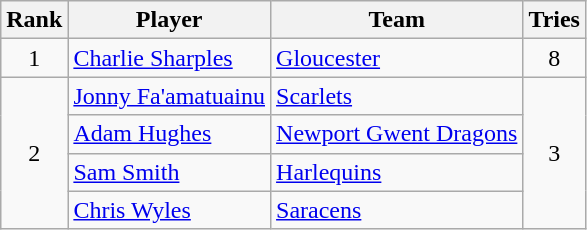<table class="wikitable">
<tr>
<th>Rank</th>
<th>Player</th>
<th>Team</th>
<th>Tries</th>
</tr>
<tr>
<td rowspan=1 align=center>1</td>
<td> <a href='#'>Charlie Sharples</a></td>
<td> <a href='#'>Gloucester</a></td>
<td rowspan=1 align=center>8</td>
</tr>
<tr>
<td rowspan=4 align=center>2</td>
<td> <a href='#'>Jonny Fa'amatuainu</a></td>
<td> <a href='#'>Scarlets</a></td>
<td rowspan=4 align=center>3</td>
</tr>
<tr>
<td> <a href='#'>Adam Hughes</a></td>
<td> <a href='#'>Newport Gwent Dragons</a></td>
</tr>
<tr>
<td> <a href='#'>Sam Smith</a></td>
<td> <a href='#'>Harlequins</a></td>
</tr>
<tr>
<td> <a href='#'>Chris Wyles</a></td>
<td> <a href='#'>Saracens</a></td>
</tr>
</table>
